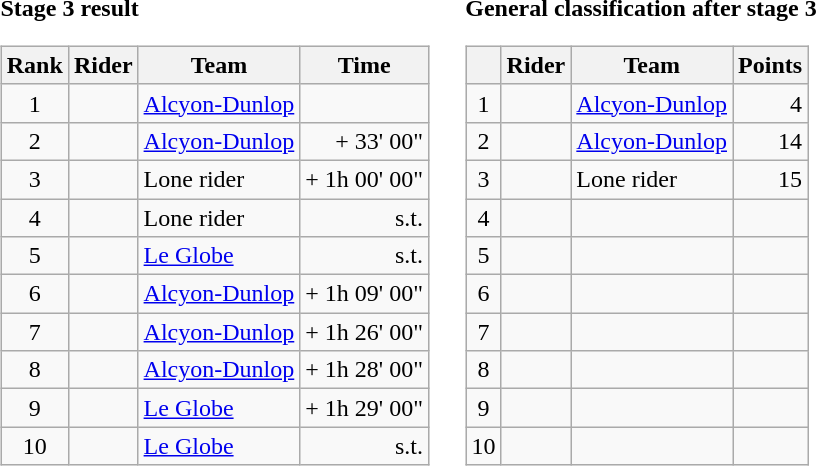<table>
<tr>
<td><strong>Stage 3 result</strong><br><table class="wikitable">
<tr>
<th scope="col">Rank</th>
<th scope="col">Rider</th>
<th scope="col">Team</th>
<th scope="col">Time</th>
</tr>
<tr>
<td style="text-align:center;">1</td>
<td></td>
<td><a href='#'>Alcyon-Dunlop</a></td>
<td style="text-align:right;"></td>
</tr>
<tr>
<td style="text-align:center;">2</td>
<td></td>
<td><a href='#'>Alcyon-Dunlop</a></td>
<td style="text-align:right;">+ 33' 00"</td>
</tr>
<tr>
<td style="text-align:center;">3</td>
<td></td>
<td>Lone rider</td>
<td style="text-align:right;">+ 1h 00' 00"</td>
</tr>
<tr>
<td style="text-align:center;">4</td>
<td></td>
<td>Lone rider</td>
<td style="text-align:right;">s.t.</td>
</tr>
<tr>
<td style="text-align:center;">5</td>
<td></td>
<td><a href='#'>Le Globe</a></td>
<td style="text-align:right;">s.t.</td>
</tr>
<tr>
<td style="text-align:center;">6</td>
<td></td>
<td><a href='#'>Alcyon-Dunlop</a></td>
<td style="text-align:right;">+ 1h 09' 00"</td>
</tr>
<tr>
<td style="text-align:center;">7</td>
<td></td>
<td><a href='#'>Alcyon-Dunlop</a></td>
<td style="text-align:right;">+ 1h 26' 00"</td>
</tr>
<tr>
<td style="text-align:center;">8</td>
<td></td>
<td><a href='#'>Alcyon-Dunlop</a></td>
<td style="text-align:right;">+ 1h 28' 00"</td>
</tr>
<tr>
<td style="text-align:center;">9</td>
<td></td>
<td><a href='#'>Le Globe</a></td>
<td style="text-align:right;">+ 1h 29' 00"</td>
</tr>
<tr>
<td style="text-align:center;">10</td>
<td></td>
<td><a href='#'>Le Globe</a></td>
<td style="text-align:right;">s.t.</td>
</tr>
</table>
</td>
<td></td>
<td><strong>General classification after stage 3</strong><br><table class="wikitable">
<tr>
<th></th>
<th>Rider</th>
<th>Team</th>
<th>Points</th>
</tr>
<tr>
<td style="text-align:center;">1</td>
<td></td>
<td><a href='#'>Alcyon-Dunlop</a></td>
<td style="text-align:right;">4</td>
</tr>
<tr>
<td style="text-align:center;">2</td>
<td></td>
<td><a href='#'>Alcyon-Dunlop</a></td>
<td style="text-align:right;">14</td>
</tr>
<tr>
<td style="text-align:center;">3</td>
<td></td>
<td>Lone rider</td>
<td style="text-align:right;">15</td>
</tr>
<tr>
<td style="text-align:center;">4</td>
<td></td>
<td></td>
<td></td>
</tr>
<tr>
<td style="text-align:center;">5</td>
<td></td>
<td></td>
<td></td>
</tr>
<tr>
<td style="text-align:center;">6</td>
<td></td>
<td></td>
<td></td>
</tr>
<tr>
<td style="text-align:center;">7</td>
<td></td>
<td></td>
<td></td>
</tr>
<tr>
<td style="text-align:center;">8</td>
<td></td>
<td></td>
<td></td>
</tr>
<tr>
<td style="text-align:center;">9</td>
<td></td>
<td></td>
<td></td>
</tr>
<tr>
<td style="text-align:center;">10</td>
<td></td>
<td></td>
<td></td>
</tr>
</table>
</td>
</tr>
</table>
